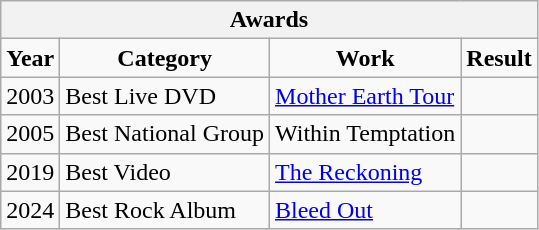<table class="wikitable">
<tr style="text-align:center;">
<th colspan=5>Awards</th>
</tr>
<tr style="text-align:center;">
<td><strong>Year</strong></td>
<td><strong>Category</strong></td>
<td><strong>Work</strong></td>
<td><strong>Result</strong></td>
</tr>
<tr>
<td>2003</td>
<td>Best Live DVD</td>
<td><a href='#'>Mother Earth Tour</a></td>
<td></td>
</tr>
<tr>
<td>2005</td>
<td>Best National Group</td>
<td>Within Temptation</td>
<td></td>
</tr>
<tr>
<td>2019</td>
<td>Best Video</td>
<td><a href='#'>The Reckoning</a></td>
<td></td>
</tr>
<tr>
<td>2024</td>
<td>Best Rock Album</td>
<td><a href='#'>Bleed Out</a></td>
<td></td>
</tr>
</table>
